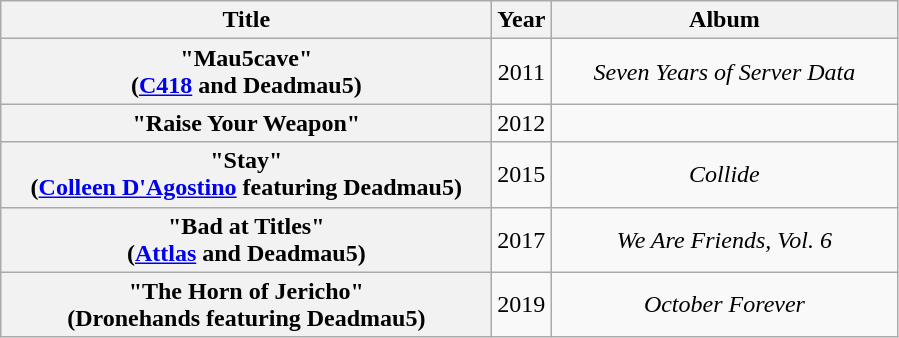<table class="wikitable plainrowheaders" style="text-align:center;" border="1">
<tr>
<th scope="col" style="width:20em;">Title</th>
<th scope="col" style="width:2em;">Year</th>
<th scope="col" style="width:14em;">Album</th>
</tr>
<tr>
<th scope="row">"Mau5cave" <br><span>(<a href='#'>C418</a> and Deadmau5)</span></th>
<td>2011</td>
<td><em>Seven Years of Server Data</em></td>
</tr>
<tr>
<th scope="row">"Raise Your Weapon"<br></th>
<td>2012</td>
<td></td>
</tr>
<tr>
<th scope="row">"Stay" <br><span>(<a href='#'>Colleen D'Agostino</a> featuring Deadmau5)</span></th>
<td>2015</td>
<td><em>Collide</em></td>
</tr>
<tr>
<th scope="row">"Bad at Titles" <br><span>(<a href='#'>Attlas</a> and Deadmau5)</span></th>
<td>2017</td>
<td><em>We Are Friends, Vol. 6</em></td>
</tr>
<tr>
<th scope="row">"The Horn of Jericho" <br><span>(Dronehands featuring Deadmau5)</span></th>
<td>2019</td>
<td><em>October Forever</em></td>
</tr>
</table>
